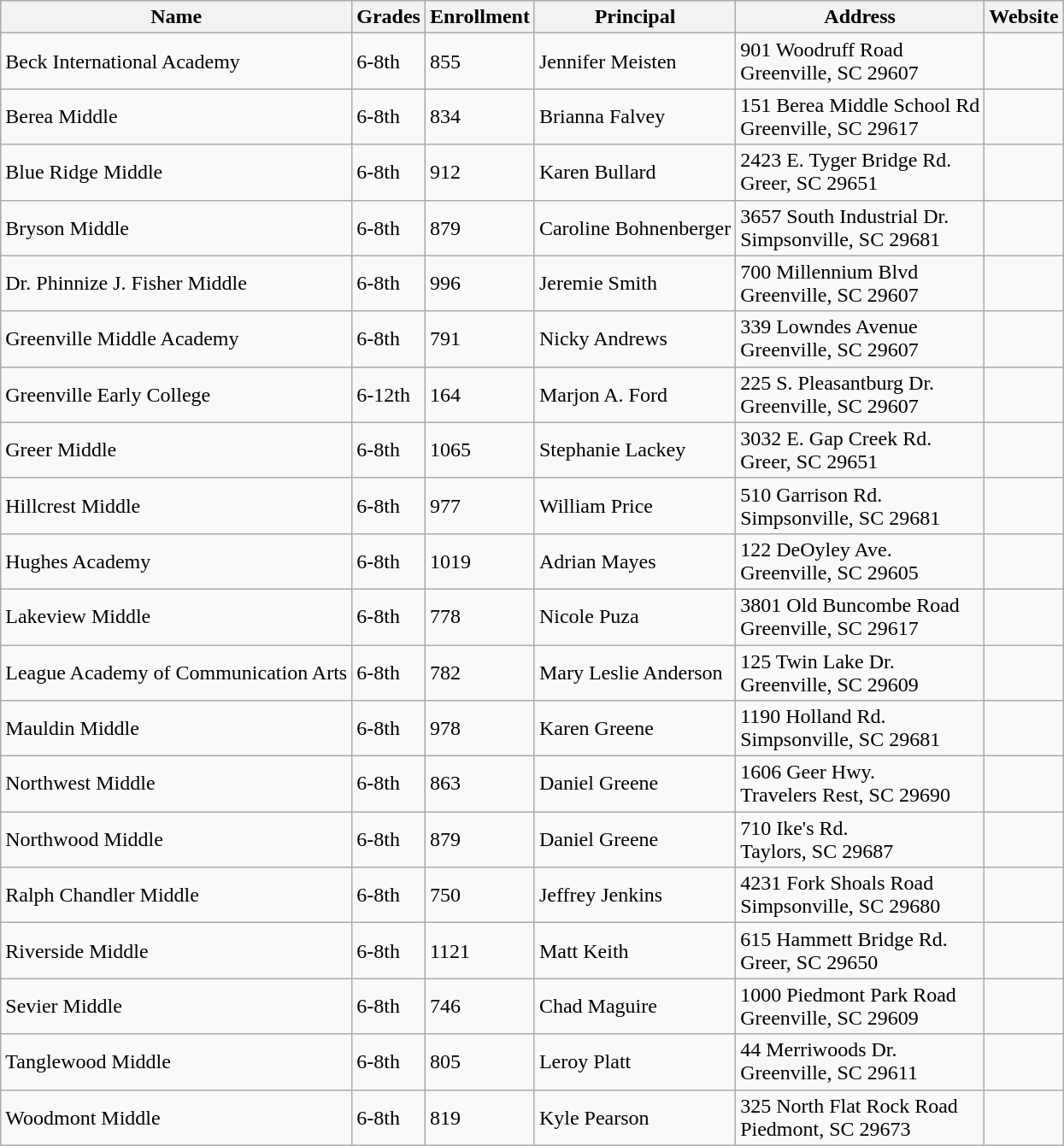<table class="wikitable">
<tr>
<th>Name</th>
<th>Grades</th>
<th>Enrollment</th>
<th>Principal</th>
<th>Address</th>
<th>Website</th>
</tr>
<tr>
<td>Beck International Academy</td>
<td>6-8th</td>
<td>855</td>
<td>Jennifer Meisten</td>
<td>901 Woodruff Road<br>Greenville, SC 29607</td>
<td></td>
</tr>
<tr>
<td>Berea Middle</td>
<td>6-8th</td>
<td>834</td>
<td>Brianna Falvey</td>
<td>151 Berea Middle School Rd<br>Greenville, SC 29617</td>
<td></td>
</tr>
<tr>
<td>Blue Ridge Middle</td>
<td>6-8th</td>
<td>912</td>
<td>Karen Bullard</td>
<td>2423 E. Tyger Bridge Rd.<br>Greer, SC 29651</td>
<td></td>
</tr>
<tr>
<td>Bryson Middle</td>
<td>6-8th</td>
<td>879</td>
<td>Caroline Bohnenberger</td>
<td>3657 South Industrial Dr.<br>Simpsonville, SC 29681</td>
<td></td>
</tr>
<tr>
<td>Dr. Phinnize J. Fisher Middle</td>
<td>6-8th</td>
<td>996</td>
<td>Jeremie Smith</td>
<td>700 Millennium Blvd<br>Greenville, SC 29607</td>
<td></td>
</tr>
<tr>
<td>Greenville Middle Academy</td>
<td>6-8th</td>
<td>791</td>
<td>Nicky Andrews</td>
<td>339 Lowndes Avenue<br>Greenville, SC 29607</td>
<td></td>
</tr>
<tr>
<td>Greenville Early College</td>
<td>6-12th</td>
<td>164</td>
<td>Marjon A. Ford</td>
<td>225 S. Pleasantburg Dr.<br>Greenville, SC 29607</td>
<td></td>
</tr>
<tr>
<td>Greer Middle</td>
<td>6-8th</td>
<td>1065</td>
<td>Stephanie Lackey</td>
<td>3032 E. Gap Creek Rd.<br>Greer, SC 29651</td>
<td></td>
</tr>
<tr>
<td>Hillcrest Middle</td>
<td>6-8th</td>
<td>977</td>
<td>William Price</td>
<td>510 Garrison Rd.<br>Simpsonville, SC 29681</td>
<td></td>
</tr>
<tr>
<td>Hughes Academy</td>
<td>6-8th</td>
<td>1019</td>
<td>Adrian Mayes</td>
<td>122 DeOyley Ave.<br>Greenville, SC 29605</td>
<td></td>
</tr>
<tr>
<td>Lakeview Middle</td>
<td>6-8th</td>
<td>778</td>
<td>Nicole Puza</td>
<td>3801 Old Buncombe Road<br>Greenville, SC 29617</td>
<td></td>
</tr>
<tr>
<td>League Academy of Communication Arts</td>
<td>6-8th</td>
<td>782</td>
<td>Mary Leslie Anderson</td>
<td>125 Twin Lake Dr.<br>Greenville, SC 29609</td>
<td></td>
</tr>
<tr>
<td>Mauldin Middle</td>
<td>6-8th</td>
<td>978</td>
<td>Karen Greene</td>
<td>1190 Holland Rd.<br>Simpsonville, SC 29681</td>
<td></td>
</tr>
<tr>
<td>Northwest Middle</td>
<td>6-8th</td>
<td>863</td>
<td>Daniel Greene</td>
<td>1606 Geer Hwy.<br>Travelers Rest, SC 29690</td>
<td></td>
</tr>
<tr>
<td>Northwood Middle</td>
<td>6-8th</td>
<td>879</td>
<td>Daniel Greene</td>
<td>710 Ike's Rd.<br>Taylors, SC 29687</td>
<td></td>
</tr>
<tr>
<td>Ralph Chandler Middle</td>
<td>6-8th</td>
<td>750</td>
<td>Jeffrey Jenkins</td>
<td>4231 Fork Shoals Road<br>Simpsonville, SC 29680</td>
<td></td>
</tr>
<tr>
<td>Riverside Middle</td>
<td>6-8th</td>
<td>1121</td>
<td>Matt Keith</td>
<td>615 Hammett Bridge Rd.<br>Greer, SC 29650</td>
<td></td>
</tr>
<tr>
<td>Sevier Middle</td>
<td>6-8th</td>
<td>746</td>
<td>Chad Maguire</td>
<td>1000 Piedmont Park Road<br>Greenville, SC 29609</td>
<td></td>
</tr>
<tr>
<td>Tanglewood Middle</td>
<td>6-8th</td>
<td>805</td>
<td>Leroy Platt</td>
<td>44 Merriwoods Dr.<br>Greenville, SC 29611</td>
<td></td>
</tr>
<tr>
<td>Woodmont Middle</td>
<td>6-8th</td>
<td>819</td>
<td>Kyle Pearson</td>
<td>325 North Flat Rock Road<br>Piedmont, SC 29673</td>
<td></td>
</tr>
</table>
